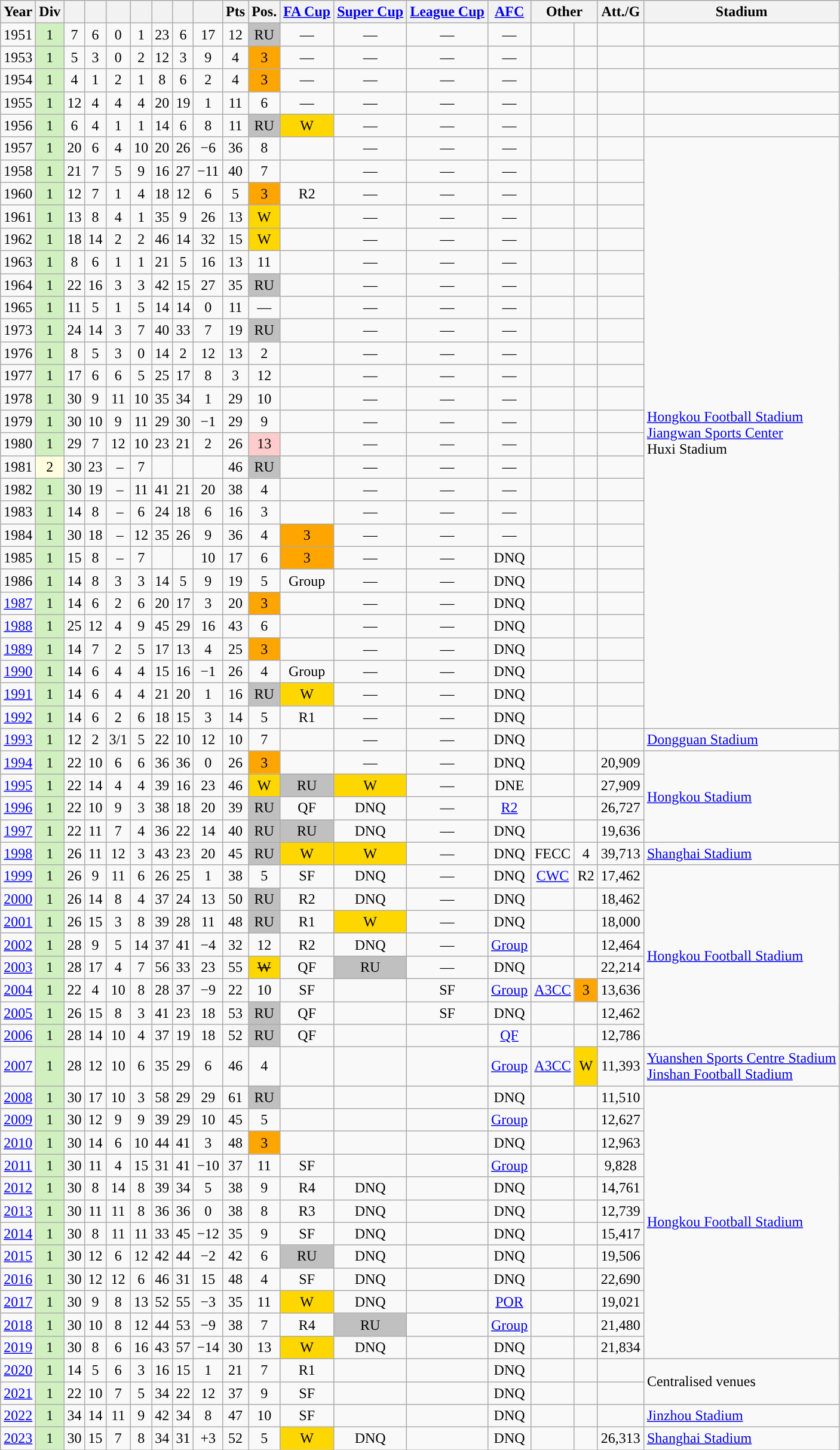<table class="wikitable sortable" style="text-align:center;">
<tr>
<th>Year</th>
<th>Div</th>
<th></th>
<th></th>
<th></th>
<th></th>
<th></th>
<th></th>
<th></th>
<th>Pts</th>
<th>Pos.</th>
<th><a href='#'>FA Cup</a></th>
<th><a href='#'>Super Cup</a></th>
<th><a href='#'>League Cup</a></th>
<th><a href='#'>AFC</a></th>
<th colspan=2>Other</th>
<th>Att./G</th>
<th>Stadium</th>
</tr>
<tr>
<td>1951</td>
<td style="background:#d0f0c0;">1</td>
<td>7</td>
<td>6</td>
<td>0</td>
<td>1</td>
<td>23</td>
<td>6</td>
<td>17</td>
<td>12</td>
<td style="background:silver;">RU</td>
<td>—</td>
<td>—</td>
<td>—</td>
<td>—</td>
<td></td>
<td></td>
<td></td>
<td></td>
</tr>
<tr>
<td>1953</td>
<td style="background:#d0f0c0;">1</td>
<td>5</td>
<td>3</td>
<td>0</td>
<td>2</td>
<td>12</td>
<td>3</td>
<td>9</td>
<td>4</td>
<td style="background:orange;">3</td>
<td>—</td>
<td>—</td>
<td>—</td>
<td>—</td>
<td></td>
<td></td>
<td></td>
<td></td>
</tr>
<tr>
<td>1954</td>
<td style="background:#d0f0c0;">1</td>
<td>4</td>
<td>1</td>
<td>2</td>
<td>1</td>
<td>8</td>
<td>6</td>
<td>2</td>
<td>4</td>
<td style="background:orange;">3</td>
<td>—</td>
<td>—</td>
<td>—</td>
<td>—</td>
<td></td>
<td></td>
<td></td>
<td></td>
</tr>
<tr>
<td>1955</td>
<td style="background:#d0f0c0;">1</td>
<td>12</td>
<td>4</td>
<td>4</td>
<td>4</td>
<td>20</td>
<td>19</td>
<td>1</td>
<td>11</td>
<td>6</td>
<td>—</td>
<td>—</td>
<td>—</td>
<td>—</td>
<td></td>
<td></td>
<td></td>
<td></td>
</tr>
<tr>
<td>1956</td>
<td style="background:#d0f0c0;">1</td>
<td>6</td>
<td>4</td>
<td>1</td>
<td>1</td>
<td>14</td>
<td>6</td>
<td>8</td>
<td>11</td>
<td style="background:silver;">RU</td>
<td style="background:gold;">W</td>
<td>—</td>
<td>—</td>
<td>—</td>
<td></td>
<td></td>
<td></td>
<td></td>
</tr>
<tr>
<td>1957</td>
<td style="background:#d0f0c0;">1</td>
<td>20</td>
<td>6</td>
<td>4</td>
<td>10</td>
<td>20</td>
<td>26</td>
<td>−6</td>
<td>36</td>
<td>8</td>
<td></td>
<td>—</td>
<td>—</td>
<td>—</td>
<td></td>
<td></td>
<td></td>
<td style="text-align:left;" rowspan="26"><a href='#'>Hongkou Football Stadium</a><br><a href='#'>Jiangwan Sports Center</a><br>Huxi Stadium</td>
</tr>
<tr>
<td>1958</td>
<td style="background:#d0f0c0;">1</td>
<td>21</td>
<td>7</td>
<td>5</td>
<td>9</td>
<td>16</td>
<td>27</td>
<td>−11</td>
<td>40</td>
<td>7</td>
<td></td>
<td>—</td>
<td>—</td>
<td>—</td>
<td></td>
<td></td>
<td></td>
</tr>
<tr>
<td>1960</td>
<td style="background:#d0f0c0;">1</td>
<td>12</td>
<td>7</td>
<td>1</td>
<td>4</td>
<td>18</td>
<td>12</td>
<td>6</td>
<td>5</td>
<td style="background:orange;">3</td>
<td>R2</td>
<td>—</td>
<td>—</td>
<td>—</td>
<td></td>
<td></td>
<td></td>
</tr>
<tr>
<td>1961</td>
<td style="background:#d0f0c0;">1</td>
<td>13</td>
<td>8</td>
<td>4</td>
<td>1</td>
<td>35</td>
<td>9</td>
<td>26</td>
<td>13</td>
<td style="background:gold;">W</td>
<td></td>
<td>—</td>
<td>—</td>
<td>—</td>
<td></td>
<td></td>
<td></td>
</tr>
<tr>
<td>1962</td>
<td style="background:#d0f0c0;">1</td>
<td>18</td>
<td>14</td>
<td>2</td>
<td>2</td>
<td>46</td>
<td>14</td>
<td>32</td>
<td>15</td>
<td style="background:gold;">W</td>
<td></td>
<td>—</td>
<td>—</td>
<td>—</td>
<td></td>
<td></td>
<td></td>
</tr>
<tr>
<td>1963</td>
<td style="background:#d0f0c0;">1</td>
<td>8</td>
<td>6</td>
<td>1</td>
<td>1</td>
<td>21</td>
<td>5</td>
<td>16</td>
<td>13</td>
<td>11</td>
<td></td>
<td>—</td>
<td>—</td>
<td>—</td>
<td></td>
<td></td>
<td></td>
</tr>
<tr>
<td>1964</td>
<td style="background:#d0f0c0;">1</td>
<td>22</td>
<td>16</td>
<td>3</td>
<td>3</td>
<td>42</td>
<td>15</td>
<td>27</td>
<td>35</td>
<td style="background:silver;">RU</td>
<td></td>
<td>—</td>
<td>—</td>
<td>—</td>
<td></td>
<td></td>
<td></td>
</tr>
<tr>
<td>1965</td>
<td style="background:#d0f0c0;">1</td>
<td>11</td>
<td>5</td>
<td>1</td>
<td>5</td>
<td>14</td>
<td>14</td>
<td>0</td>
<td>11</td>
<td>—</td>
<td></td>
<td>—</td>
<td>—</td>
<td>—</td>
<td></td>
<td></td>
<td></td>
</tr>
<tr>
<td>1973</td>
<td style="background:#d0f0c0;">1</td>
<td>24</td>
<td>14</td>
<td>3</td>
<td>7</td>
<td>40</td>
<td>33</td>
<td>7</td>
<td>19</td>
<td style="background:silver;">RU</td>
<td></td>
<td>—</td>
<td>—</td>
<td>—</td>
<td></td>
<td></td>
<td></td>
</tr>
<tr>
<td>1976</td>
<td style="background:#d0f0c0;">1</td>
<td>8</td>
<td>5</td>
<td>3</td>
<td>0</td>
<td>14</td>
<td>2</td>
<td>12</td>
<td>13</td>
<td>2</td>
<td></td>
<td>—</td>
<td>—</td>
<td>—</td>
<td></td>
<td></td>
<td></td>
</tr>
<tr>
<td>1977</td>
<td style="background:#d0f0c0;">1</td>
<td>17</td>
<td>6</td>
<td>6</td>
<td>5</td>
<td>25</td>
<td>17</td>
<td>8</td>
<td>3</td>
<td>12</td>
<td></td>
<td>—</td>
<td>—</td>
<td>—</td>
<td></td>
<td></td>
<td></td>
</tr>
<tr>
<td>1978</td>
<td style="background:#d0f0c0;">1</td>
<td>30</td>
<td>9</td>
<td>11</td>
<td>10</td>
<td>35</td>
<td>34</td>
<td>1</td>
<td>29</td>
<td>10</td>
<td></td>
<td>—</td>
<td>—</td>
<td>—</td>
<td></td>
<td></td>
<td></td>
</tr>
<tr>
<td>1979</td>
<td style="background:#d0f0c0;">1</td>
<td>30</td>
<td>10</td>
<td>9</td>
<td>11</td>
<td>29</td>
<td>30</td>
<td>−1</td>
<td>29</td>
<td>9</td>
<td></td>
<td>—</td>
<td>—</td>
<td>—</td>
<td></td>
<td></td>
<td></td>
</tr>
<tr>
<td>1980</td>
<td style="background:#d0f0c0;">1</td>
<td>29</td>
<td>7</td>
<td>12</td>
<td>10</td>
<td>23</td>
<td>21</td>
<td>2</td>
<td>26</td>
<td style="background:#fcc;">13</td>
<td></td>
<td>—</td>
<td>—</td>
<td>—</td>
<td></td>
<td></td>
<td></td>
</tr>
<tr>
<td>1981</td>
<td style="background:#ffffe0;">2</td>
<td>30</td>
<td>23</td>
<td> –</td>
<td>7</td>
<td></td>
<td></td>
<td></td>
<td>46</td>
<td style="background:silver;">RU</td>
<td></td>
<td>—</td>
<td>—</td>
<td>—</td>
<td></td>
<td></td>
<td></td>
</tr>
<tr>
<td>1982</td>
<td style="background:#d0f0c0;">1</td>
<td>30</td>
<td>19</td>
<td> –</td>
<td>11</td>
<td>41</td>
<td>21</td>
<td>20</td>
<td>38</td>
<td>4</td>
<td></td>
<td>—</td>
<td>—</td>
<td>—</td>
<td></td>
<td></td>
<td></td>
</tr>
<tr>
<td>1983</td>
<td style="background:#d0f0c0;">1</td>
<td>14</td>
<td>8</td>
<td> –</td>
<td>6</td>
<td>24</td>
<td>18</td>
<td>6</td>
<td>16</td>
<td>3</td>
<td></td>
<td>—</td>
<td>—</td>
<td>—</td>
<td></td>
<td></td>
<td></td>
</tr>
<tr>
<td>1984</td>
<td style="background:#d0f0c0;">1</td>
<td>30</td>
<td>18</td>
<td> –</td>
<td>12</td>
<td>35</td>
<td>26</td>
<td>9</td>
<td>36</td>
<td>4</td>
<td style="background:orange;">3</td>
<td>—</td>
<td>—</td>
<td>—</td>
<td></td>
<td></td>
<td></td>
</tr>
<tr>
<td>1985</td>
<td style="background:#d0f0c0;">1</td>
<td>15</td>
<td>8</td>
<td> –</td>
<td>7</td>
<td></td>
<td></td>
<td>10</td>
<td>17</td>
<td>6</td>
<td style="background:orange;">3</td>
<td>—</td>
<td>—</td>
<td>DNQ</td>
<td></td>
<td></td>
<td></td>
</tr>
<tr>
<td>1986</td>
<td style="background:#d0f0c0;">1</td>
<td>14</td>
<td>8</td>
<td>3</td>
<td>3</td>
<td>14</td>
<td>5</td>
<td>9</td>
<td>19</td>
<td>5</td>
<td>Group</td>
<td>—</td>
<td>—</td>
<td>DNQ</td>
<td></td>
<td></td>
<td></td>
</tr>
<tr>
<td><a href='#'>1987</a></td>
<td style="background:#d0f0c0;">1</td>
<td>14</td>
<td>6</td>
<td>2</td>
<td>6</td>
<td>20</td>
<td>17</td>
<td>3</td>
<td>20</td>
<td style="background:orange;">3</td>
<td></td>
<td>—</td>
<td>—</td>
<td>DNQ</td>
<td></td>
<td></td>
<td></td>
</tr>
<tr>
<td><a href='#'>1988</a></td>
<td style="background:#d0f0c0;">1</td>
<td>25</td>
<td>12</td>
<td>4</td>
<td>9</td>
<td>45</td>
<td>29</td>
<td>16</td>
<td>43</td>
<td>6</td>
<td></td>
<td>—</td>
<td>—</td>
<td>DNQ</td>
<td></td>
<td></td>
<td></td>
</tr>
<tr>
<td><a href='#'>1989</a></td>
<td style="background:#d0f0c0;">1</td>
<td>14</td>
<td>7</td>
<td>2</td>
<td>5</td>
<td>17</td>
<td>13</td>
<td>4</td>
<td>25</td>
<td style="background:orange;">3</td>
<td></td>
<td>—</td>
<td>—</td>
<td>DNQ</td>
<td></td>
<td></td>
<td></td>
</tr>
<tr>
<td><a href='#'>1990</a></td>
<td style="background:#d0f0c0;">1</td>
<td>14</td>
<td>6</td>
<td>4</td>
<td>4</td>
<td>15</td>
<td>16</td>
<td>−1</td>
<td>26</td>
<td>4</td>
<td>Group</td>
<td>—</td>
<td>—</td>
<td>DNQ</td>
<td></td>
<td></td>
<td></td>
</tr>
<tr>
<td><a href='#'>1991</a></td>
<td style="background:#d0f0c0;">1</td>
<td>14</td>
<td>6</td>
<td>4</td>
<td>4</td>
<td>21</td>
<td>20</td>
<td>1</td>
<td>16</td>
<td style="background:silver;">RU</td>
<td style="background:gold;">W</td>
<td>—</td>
<td>—</td>
<td>DNQ</td>
<td></td>
<td></td>
<td></td>
</tr>
<tr>
<td><a href='#'>1992</a></td>
<td style="background:#d0f0c0;">1</td>
<td>14</td>
<td>6</td>
<td>2</td>
<td>6</td>
<td>18</td>
<td>15</td>
<td>3</td>
<td>14</td>
<td>5</td>
<td>R1</td>
<td>—</td>
<td>—</td>
<td>DNQ</td>
<td></td>
<td></td>
<td></td>
</tr>
<tr>
<td><a href='#'>1993</a></td>
<td style="background:#d0f0c0;">1</td>
<td>12</td>
<td>2</td>
<td>3/1</td>
<td>5</td>
<td>22</td>
<td>10</td>
<td>12</td>
<td>10</td>
<td>7</td>
<td></td>
<td>—</td>
<td>—</td>
<td>DNQ</td>
<td></td>
<td></td>
<td></td>
<td style="text-align:left;"><a href='#'>Dongguan Stadium</a></td>
</tr>
<tr>
<td><a href='#'>1994</a></td>
<td style="background:#d0f0c0;">1</td>
<td>22</td>
<td>10</td>
<td>6</td>
<td>6</td>
<td>36</td>
<td>36</td>
<td>0</td>
<td>26</td>
<td style="background:orange;">3</td>
<td></td>
<td>—</td>
<td>—</td>
<td>DNQ</td>
<td></td>
<td></td>
<td>20,909</td>
<td style="text-align:left;" rowspan="4"><a href='#'>Hongkou Stadium</a></td>
</tr>
<tr>
<td><a href='#'>1995</a></td>
<td style="background:#d0f0c0;">1</td>
<td>22</td>
<td>14</td>
<td>4</td>
<td>4</td>
<td>39</td>
<td>16</td>
<td>23</td>
<td>46</td>
<td style="background:gold;">W</td>
<td style="background:silver;">RU</td>
<td style="background:gold;">W</td>
<td>—</td>
<td>DNE</td>
<td></td>
<td></td>
<td>27,909</td>
</tr>
<tr>
<td><a href='#'>1996</a></td>
<td style="background:#d0f0c0;">1</td>
<td>22</td>
<td>10</td>
<td>9</td>
<td>3</td>
<td>38</td>
<td>18</td>
<td>20</td>
<td>39</td>
<td style="background:silver;">RU</td>
<td>QF</td>
<td>DNQ</td>
<td>—</td>
<td><a href='#'>R2</a></td>
<td></td>
<td></td>
<td>26,727</td>
</tr>
<tr>
<td><a href='#'>1997</a></td>
<td style="background:#d0f0c0;">1</td>
<td>22</td>
<td>11</td>
<td>7</td>
<td>4</td>
<td>36</td>
<td>22</td>
<td>14</td>
<td>40</td>
<td style="background:silver;">RU</td>
<td style="background:silver;">RU</td>
<td>DNQ</td>
<td>—</td>
<td>DNQ</td>
<td></td>
<td></td>
<td>19,636</td>
</tr>
<tr>
<td><a href='#'>1998</a></td>
<td style="background:#d0f0c0;">1</td>
<td>26</td>
<td>11</td>
<td>12</td>
<td>3</td>
<td>43</td>
<td>23</td>
<td>20</td>
<td>45</td>
<td style="background:silver;">RU</td>
<td style="background:gold;">W</td>
<td style="background:gold;">W</td>
<td>—</td>
<td>DNQ</td>
<td>FECC</td>
<td>4</td>
<td>39,713</td>
<td style="text-align:left;"><a href='#'>Shanghai Stadium</a></td>
</tr>
<tr>
<td><a href='#'>1999</a></td>
<td style="background:#d0f0c0;">1</td>
<td>26</td>
<td>9</td>
<td>11</td>
<td>6</td>
<td>26</td>
<td>25</td>
<td>1</td>
<td>38</td>
<td>5</td>
<td>SF</td>
<td>DNQ</td>
<td>—</td>
<td>DNQ</td>
<td><a href='#'>CWC</a></td>
<td>R2</td>
<td>17,462</td>
<td style="text-align:left;" rowspan="8"><a href='#'>Hongkou Football Stadium</a></td>
</tr>
<tr>
<td><a href='#'>2000</a></td>
<td style="background:#d0f0c0;">1</td>
<td>26</td>
<td>14</td>
<td>8</td>
<td>4</td>
<td>37</td>
<td>24</td>
<td>13</td>
<td>50</td>
<td style="background:silver;">RU</td>
<td>R2</td>
<td>DNQ</td>
<td>—</td>
<td>DNQ</td>
<td></td>
<td></td>
<td>18,462</td>
</tr>
<tr>
<td><a href='#'>2001</a></td>
<td style="background:#d0f0c0;">1</td>
<td>26</td>
<td>15</td>
<td>3</td>
<td>8</td>
<td>39</td>
<td>28</td>
<td>11</td>
<td>48</td>
<td style="background:silver;">RU</td>
<td>R1</td>
<td style="background:gold;">W</td>
<td>—</td>
<td>DNQ</td>
<td></td>
<td></td>
<td>18,000</td>
</tr>
<tr>
<td><a href='#'>2002</a></td>
<td style="background:#d0f0c0;">1</td>
<td>28</td>
<td>9</td>
<td>5</td>
<td>14</td>
<td>37</td>
<td>41</td>
<td>−4</td>
<td>32</td>
<td>12</td>
<td>R2</td>
<td>DNQ</td>
<td>—</td>
<td><a href='#'>Group</a></td>
<td></td>
<td></td>
<td>12,464</td>
</tr>
<tr>
<td><a href='#'>2003</a></td>
<td style="background:#d0f0c0;">1</td>
<td>28</td>
<td>17</td>
<td>4</td>
<td>7</td>
<td>56</td>
<td>33</td>
<td>23</td>
<td>55</td>
<td style="background:gold;"><s>W</s></td>
<td>QF</td>
<td style="background:silver;">RU</td>
<td>—</td>
<td>DNQ</td>
<td></td>
<td></td>
<td>22,214</td>
</tr>
<tr>
<td><a href='#'>2004</a></td>
<td style="background:#d0f0c0;">1</td>
<td>22</td>
<td>4</td>
<td>10</td>
<td>8</td>
<td>28</td>
<td>37</td>
<td>−9</td>
<td>22</td>
<td>10</td>
<td>SF</td>
<td></td>
<td>SF</td>
<td><a href='#'>Group</a></td>
<td><a href='#'>A3CC</a></td>
<td style="background:orange;">3</td>
<td>13,636</td>
</tr>
<tr>
<td><a href='#'>2005</a></td>
<td style="background:#d0f0c0;">1</td>
<td>26</td>
<td>15</td>
<td>8</td>
<td>3</td>
<td>41</td>
<td>23</td>
<td>18</td>
<td>53</td>
<td style="background:silver;">RU</td>
<td>QF</td>
<td></td>
<td>SF</td>
<td>DNQ</td>
<td></td>
<td></td>
<td>12,462</td>
</tr>
<tr>
<td><a href='#'>2006</a></td>
<td style="background:#d0f0c0;">1</td>
<td>28</td>
<td>14</td>
<td>10</td>
<td>4</td>
<td>37</td>
<td>19</td>
<td>18</td>
<td>52</td>
<td style="background:silver;">RU</td>
<td>QF</td>
<td></td>
<td></td>
<td><a href='#'>QF</a></td>
<td></td>
<td></td>
<td>12,786</td>
</tr>
<tr>
<td><a href='#'>2007</a></td>
<td style="background:#d0f0c0;">1</td>
<td>28</td>
<td>12</td>
<td>10</td>
<td>6</td>
<td>35</td>
<td>29</td>
<td>6</td>
<td>46</td>
<td>4</td>
<td></td>
<td></td>
<td></td>
<td><a href='#'>Group</a></td>
<td><a href='#'>A3CC</a></td>
<td style="background:gold;">W</td>
<td>11,393</td>
<td style="text-align:left;"><a href='#'>Yuanshen Sports Centre Stadium</a><br><a href='#'>Jinshan Football Stadium</a></td>
</tr>
<tr>
<td><a href='#'>2008</a></td>
<td style="background:#d0f0c0;">1</td>
<td>30</td>
<td>17</td>
<td>10</td>
<td>3</td>
<td>58</td>
<td>29</td>
<td>29</td>
<td>61</td>
<td style="background:silver;">RU</td>
<td></td>
<td></td>
<td></td>
<td>DNQ</td>
<td></td>
<td></td>
<td>11,510</td>
<td style="text-align:left;" rowspan="12"><a href='#'>Hongkou Football Stadium</a></td>
</tr>
<tr>
<td><a href='#'>2009</a></td>
<td style="background:#d0f0c0;">1</td>
<td>30</td>
<td>12</td>
<td>9</td>
<td>9</td>
<td>39</td>
<td>29</td>
<td>10</td>
<td>45</td>
<td>5</td>
<td></td>
<td></td>
<td></td>
<td><a href='#'>Group</a></td>
<td></td>
<td></td>
<td>12,627</td>
</tr>
<tr>
<td><a href='#'>2010</a></td>
<td style="background:#d0f0c0;">1</td>
<td>30</td>
<td>14</td>
<td>6</td>
<td>10</td>
<td>44</td>
<td>41</td>
<td>3</td>
<td>48</td>
<td style="background:orange;">3</td>
<td></td>
<td></td>
<td></td>
<td>DNQ</td>
<td></td>
<td></td>
<td>12,963</td>
</tr>
<tr>
<td><a href='#'>2011</a></td>
<td style="background:#d0f0c0;">1</td>
<td>30</td>
<td>11</td>
<td>4</td>
<td>15</td>
<td>31</td>
<td>41</td>
<td>−10</td>
<td>37</td>
<td>11</td>
<td>SF</td>
<td></td>
<td></td>
<td><a href='#'>Group</a></td>
<td></td>
<td></td>
<td>9,828</td>
</tr>
<tr>
<td><a href='#'>2012</a></td>
<td style="background:#d0f0c0;">1</td>
<td>30</td>
<td>8</td>
<td>14</td>
<td>8</td>
<td>39</td>
<td>34</td>
<td>5</td>
<td>38</td>
<td>9</td>
<td>R4</td>
<td>DNQ</td>
<td></td>
<td>DNQ</td>
<td></td>
<td></td>
<td>14,761</td>
</tr>
<tr>
<td><a href='#'>2013</a></td>
<td style="background:#d0f0c0;">1</td>
<td>30</td>
<td>11</td>
<td>11</td>
<td>8</td>
<td>36</td>
<td>36</td>
<td>0</td>
<td>38</td>
<td>8</td>
<td>R3</td>
<td>DNQ</td>
<td></td>
<td>DNQ</td>
<td></td>
<td></td>
<td>12,739</td>
</tr>
<tr>
<td><a href='#'>2014</a></td>
<td style="background:#d0f0c0;">1</td>
<td>30</td>
<td>8</td>
<td>11</td>
<td>11</td>
<td>33</td>
<td>45</td>
<td>−12</td>
<td>35</td>
<td>9</td>
<td>SF</td>
<td>DNQ</td>
<td></td>
<td>DNQ</td>
<td></td>
<td></td>
<td>15,417</td>
</tr>
<tr>
<td><a href='#'>2015</a></td>
<td style="background:#d0f0c0;">1</td>
<td>30</td>
<td>12</td>
<td>6</td>
<td>12</td>
<td>42</td>
<td>44</td>
<td>−2</td>
<td>42</td>
<td>6</td>
<td style="background:silver;">RU</td>
<td>DNQ</td>
<td></td>
<td>DNQ</td>
<td></td>
<td></td>
<td>19,506</td>
</tr>
<tr>
<td><a href='#'>2016</a></td>
<td style="background:#d0f0c0;">1</td>
<td>30</td>
<td>12</td>
<td>12</td>
<td>6</td>
<td>46</td>
<td>31</td>
<td>15</td>
<td>48</td>
<td>4</td>
<td>SF</td>
<td>DNQ</td>
<td></td>
<td>DNQ</td>
<td></td>
<td></td>
<td>22,690</td>
</tr>
<tr>
<td><a href='#'>2017</a></td>
<td style="background:#d0f0c0;">1</td>
<td>30</td>
<td>9</td>
<td>8</td>
<td>13</td>
<td>52</td>
<td>55</td>
<td>−3</td>
<td>35</td>
<td>11</td>
<td style="background:gold;">W</td>
<td>DNQ</td>
<td></td>
<td><a href='#'>POR</a></td>
<td></td>
<td></td>
<td>19,021</td>
</tr>
<tr>
<td><a href='#'>2018</a></td>
<td style="background:#d0f0c0;">1</td>
<td>30</td>
<td>10</td>
<td>8</td>
<td>12</td>
<td>44</td>
<td>53</td>
<td>−9</td>
<td>38</td>
<td>7</td>
<td>R4</td>
<td style="background:silver;">RU</td>
<td></td>
<td><a href='#'>Group</a></td>
<td></td>
<td></td>
<td>21,480</td>
</tr>
<tr>
<td><a href='#'>2019</a></td>
<td style="background:#d0f0c0;">1</td>
<td>30</td>
<td>8</td>
<td>6</td>
<td>16</td>
<td>43</td>
<td>57</td>
<td>−14</td>
<td>30</td>
<td>13</td>
<td style="background:gold;">W</td>
<td>DNQ</td>
<td></td>
<td>DNQ</td>
<td></td>
<td></td>
<td>21,834</td>
</tr>
<tr>
<td><a href='#'>2020</a></td>
<td style="background:#d0f0c0;">1</td>
<td>14</td>
<td>5</td>
<td>6</td>
<td>3</td>
<td>16</td>
<td>15</td>
<td>1</td>
<td>21</td>
<td>7</td>
<td>R1</td>
<td></td>
<td></td>
<td>DNQ</td>
<td></td>
<td></td>
<td></td>
<td style="text-align:left;" rowspan="2">Centralised venues</td>
</tr>
<tr>
<td><a href='#'>2021</a></td>
<td style="background:#d0f0c0;">1</td>
<td>22</td>
<td>10</td>
<td>7</td>
<td>5</td>
<td>34</td>
<td>22</td>
<td>12</td>
<td>37</td>
<td>9</td>
<td>SF</td>
<td></td>
<td></td>
<td>DNQ</td>
<td></td>
<td></td>
<td></td>
</tr>
<tr>
<td><a href='#'>2022</a></td>
<td style="background:#d0f0c0;">1</td>
<td>34</td>
<td>14</td>
<td>11</td>
<td>9</td>
<td>42</td>
<td>34</td>
<td>8</td>
<td>47</td>
<td>10</td>
<td>SF</td>
<td></td>
<td></td>
<td>DNQ</td>
<td></td>
<td></td>
<td></td>
<td style="text-align:left;"><a href='#'>Jinzhou Stadium</a></td>
</tr>
<tr>
<td><a href='#'>2023</a></td>
<td style="background:#d0f0c0;">1</td>
<td>30</td>
<td>15</td>
<td>7</td>
<td>8</td>
<td>34</td>
<td>31</td>
<td>+3</td>
<td>52</td>
<td>5</td>
<td style="background:gold;">W</td>
<td>DNQ</td>
<td></td>
<td>DNQ</td>
<td></td>
<td></td>
<td>26,313</td>
<td style="text-align:left;" rowspan="1"><a href='#'>Shanghai Stadium</a></td>
</tr>
</table>
